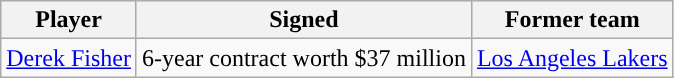<table class="wikitable sortable sortable" style="text-align: center">
<tr>
<th>Player</th>
<th>Signed</th>
<th>Former team</th>
</tr>
<tr style="text-align: center">
<td><a href='#'>Derek Fisher</a></td>
<td>6-year contract worth $37 million</td>
<td><a href='#'>Los Angeles Lakers</a></td>
</tr>
</table>
